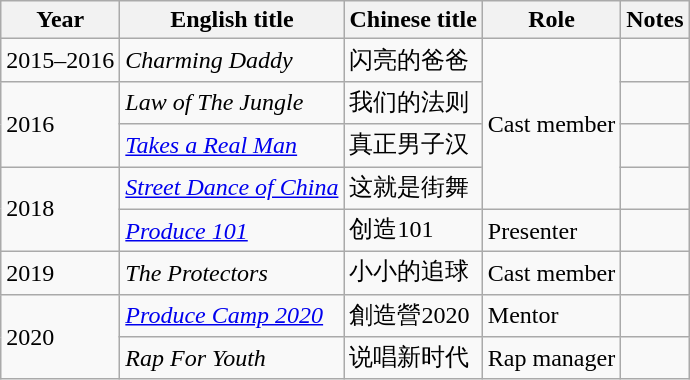<table class="wikitable">
<tr>
<th>Year</th>
<th>English title</th>
<th>Chinese title</th>
<th>Role</th>
<th>Notes</th>
</tr>
<tr>
<td>2015–2016</td>
<td><em>Charming Daddy</em></td>
<td>闪亮的爸爸</td>
<td rowspan="4">Cast member</td>
<td></td>
</tr>
<tr>
<td rowspan="2">2016</td>
<td><em>Law of The Jungle</em></td>
<td>我们的法则</td>
<td></td>
</tr>
<tr>
<td><em><a href='#'>Takes a Real Man</a></em></td>
<td>真正男子汉</td>
<td></td>
</tr>
<tr>
<td rowspan=2>2018</td>
<td><em><a href='#'>Street Dance of China</a></em></td>
<td>这就是街舞</td>
<td></td>
</tr>
<tr>
<td><em><a href='#'>Produce 101</a></em></td>
<td>创造101</td>
<td>Presenter</td>
<td></td>
</tr>
<tr>
<td>2019</td>
<td><em>The Protectors</em></td>
<td>小小的追球</td>
<td>Cast member</td>
<td></td>
</tr>
<tr>
<td rowspan="2">2020</td>
<td><em><a href='#'>Produce Camp 2020</a></em></td>
<td>創造營2020</td>
<td>Mentor</td>
<td></td>
</tr>
<tr>
<td><em>Rap For Youth</em></td>
<td>说唱新时代</td>
<td>Rap manager</td>
<td></td>
</tr>
</table>
